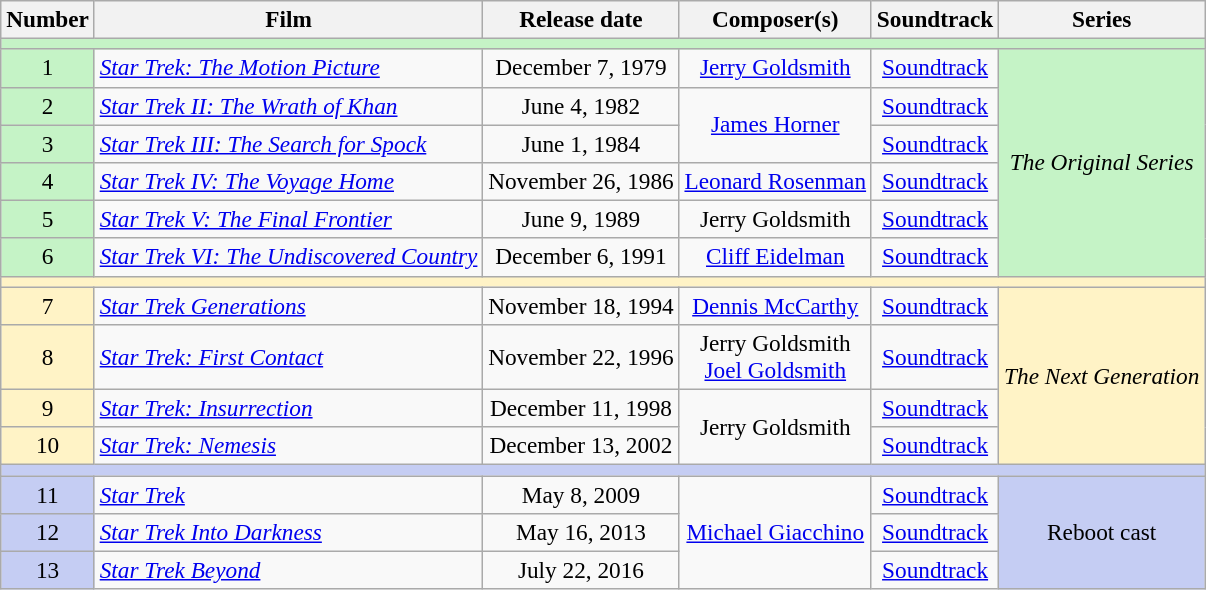<table class="wikitable" style="font-size:97%; text-align:left;">
<tr>
<th>Number</th>
<th>Film</th>
<th>Release date</th>
<th>Composer(s)</th>
<th>Soundtrack</th>
<th>Series</th>
</tr>
<tr>
<td colspan="6" style="background:#c5f3c6;"></td>
</tr>
<tr>
<td style="text-align:center; background:#c5f3c6;">1</td>
<td><em><a href='#'>Star Trek: The Motion Picture</a></em></td>
<td style="text-align:center;">December 7, 1979</td>
<td style="text-align:center;"><a href='#'>Jerry Goldsmith</a></td>
<td style="text-align:center;"><a href='#'>Soundtrack</a></td>
<td style="text-align:center; background:#c5f3c6;" rowspan="6"><em>The Original Series</em></td>
</tr>
<tr>
<td style="text-align:center; background:#c5f3c6;">2</td>
<td><em><a href='#'>Star Trek II: The Wrath of Khan</a></em></td>
<td style="text-align:center;">June 4, 1982</td>
<td style="text-align:center;" rowspan="2"><a href='#'>James Horner</a></td>
<td style="text-align:center;"><a href='#'>Soundtrack</a></td>
</tr>
<tr>
<td style="text-align:center; background:#c5f3c6;">3</td>
<td><em><a href='#'>Star Trek III: The Search for Spock</a></em></td>
<td style="text-align:center;">June 1, 1984</td>
<td style="text-align:center;"><a href='#'>Soundtrack</a></td>
</tr>
<tr>
<td style="text-align:center; background:#c5f3c6;">4</td>
<td><em><a href='#'>Star Trek IV: The Voyage Home</a></em></td>
<td style="text-align:center;">November 26, 1986</td>
<td style="text-align:center;"><a href='#'>Leonard Rosenman</a></td>
<td style="text-align:center;"><a href='#'>Soundtrack</a></td>
</tr>
<tr>
<td style="text-align:center; background:#c5f3c6;">5</td>
<td><em><a href='#'>Star Trek V: The Final Frontier</a></em></td>
<td style="text-align:center;">June 9, 1989</td>
<td style="text-align:center;">Jerry Goldsmith</td>
<td style="text-align:center;"><a href='#'>Soundtrack</a></td>
</tr>
<tr>
<td style="text-align:center; background:#c5f3c6;">6</td>
<td><em><a href='#'>Star Trek VI: The Undiscovered Country</a></em></td>
<td style="text-align:center;">December 6, 1991</td>
<td style="text-align:center;"><a href='#'>Cliff Eidelman</a></td>
<td style="text-align:center;"><a href='#'>Soundtrack</a></td>
</tr>
<tr>
<td colspan="6" style="background:#fff3c6;"></td>
</tr>
<tr>
<td style="text-align:center; background:#fff3c6;">7</td>
<td><em><a href='#'>Star Trek Generations</a></em></td>
<td style="text-align:center;">November 18, 1994</td>
<td style="text-align:center;"><a href='#'>Dennis McCarthy</a></td>
<td style="text-align:center;"><a href='#'>Soundtrack</a></td>
<td style="text-align:center; background:#fff3c6;" rowspan="4"><em>The Next Generation</em></td>
</tr>
<tr>
<td style="text-align:center; background:#fff3c6;">8</td>
<td><em><a href='#'>Star Trek: First Contact</a></em></td>
<td style="text-align:center;">November 22, 1996</td>
<td style="text-align:center;">Jerry Goldsmith<br><a href='#'>Joel Goldsmith</a></td>
<td style="text-align:center;"><a href='#'>Soundtrack</a></td>
</tr>
<tr>
<td style="text-align:center; background:#fff3c6;">9</td>
<td><em><a href='#'>Star Trek: Insurrection</a></em></td>
<td style="text-align:center;">December 11, 1998</td>
<td style="text-align:center;" rowspan="2">Jerry Goldsmith</td>
<td style="text-align:center;"><a href='#'>Soundtrack</a></td>
</tr>
<tr>
<td style="text-align:center; background:#fff3c6;">10</td>
<td><em><a href='#'>Star Trek: Nemesis</a></em></td>
<td style="text-align:center;">December 13, 2002</td>
<td style="text-align:center;"><a href='#'>Soundtrack</a></td>
</tr>
<tr>
<td colspan="6" style="background:#c5cdf3;"></td>
</tr>
<tr>
<td style="text-align:center; background:#c5cdf3;">11</td>
<td><em><a href='#'>Star Trek</a></em></td>
<td style="text-align:center;">May 8, 2009</td>
<td style="text-align:center;" rowspan="3"><a href='#'>Michael Giacchino</a></td>
<td style="text-align:center;"><a href='#'>Soundtrack</a></td>
<td style="text-align:center; background:#c5cdf3;" rowspan="3">Reboot cast</td>
</tr>
<tr>
<td style="text-align:center; background:#c5cdf3;">12</td>
<td><em><a href='#'>Star Trek Into Darkness</a></em></td>
<td style="text-align:center;">May 16, 2013</td>
<td style="text-align:center;"><a href='#'>Soundtrack</a></td>
</tr>
<tr>
<td style="text-align:center; background:#c5cdf3;">13</td>
<td><em><a href='#'>Star Trek Beyond</a></em></td>
<td style="text-align:center;">July 22, 2016</td>
<td style="text-align:center;"><a href='#'>Soundtrack</a></td>
</tr>
</table>
